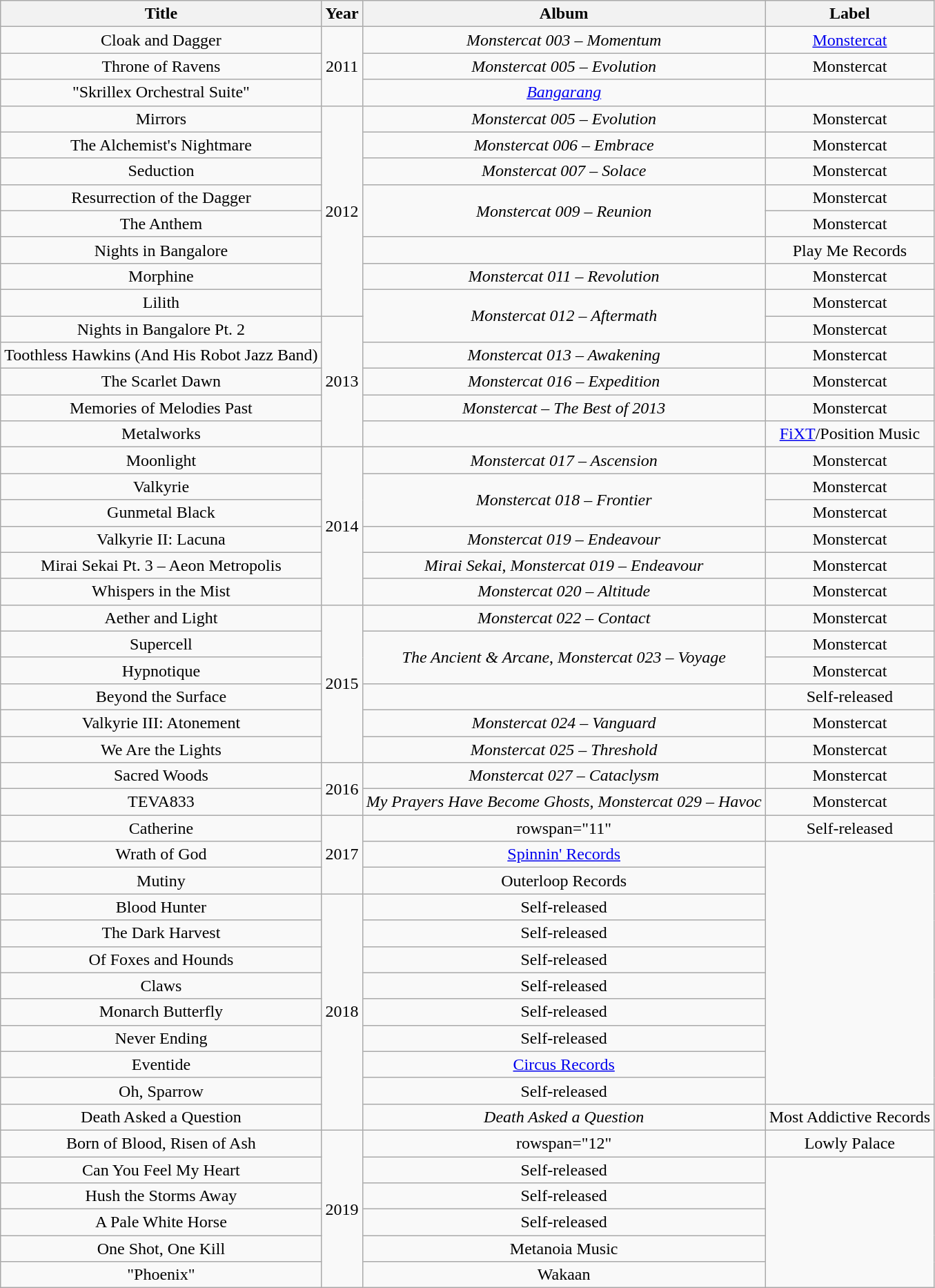<table class="wikitable plainrowheaders" style="text-align:center;">
<tr>
<th scope="col">Title</th>
<th scope="col">Year</th>
<th scope="col">Album</th>
<th scope="col">Label</th>
</tr>
<tr>
<td>Cloak and Dagger</td>
<td rowspan="3">2011</td>
<td><em>Monstercat 003 – Momentum</em></td>
<td><a href='#'>Monstercat</a></td>
</tr>
<tr>
<td>Throne of Ravens</td>
<td><em>Monstercat 005 – Evolution</em></td>
<td>Monstercat</td>
</tr>
<tr>
<td>"Skrillex Orchestral Suite"<br></td>
<td><em><a href='#'>Bangarang</a></em></td>
<td></td>
</tr>
<tr>
<td>Mirrors</td>
<td rowspan="8">2012</td>
<td><em>Monstercat 005 – Evolution</em></td>
<td>Monstercat</td>
</tr>
<tr>
<td>The Alchemist's Nightmare</td>
<td><em>Monstercat 006 – Embrace</em></td>
<td>Monstercat</td>
</tr>
<tr>
<td>Seduction</td>
<td><em>Monstercat 007 – Solace</em></td>
<td>Monstercat</td>
</tr>
<tr>
<td>Resurrection of the Dagger</td>
<td rowspan="2"><em>Monstercat 009 – Reunion</em></td>
<td>Monstercat</td>
</tr>
<tr>
<td>The Anthem </td>
<td>Monstercat</td>
</tr>
<tr>
<td>Nights in Bangalore</td>
<td></td>
<td>Play Me Records</td>
</tr>
<tr>
<td>Morphine</td>
<td><em>Monstercat 011 – Revolution</em></td>
<td>Monstercat</td>
</tr>
<tr>
<td>Lilith</td>
<td rowspan="2"><em>Monstercat 012 – Aftermath</em></td>
<td>Monstercat</td>
</tr>
<tr>
<td>Nights in Bangalore Pt. 2</td>
<td rowspan="5">2013</td>
<td>Monstercat</td>
</tr>
<tr>
<td>Toothless Hawkins (And His Robot Jazz Band) </td>
<td><em>Monstercat 013 – Awakening</em></td>
<td>Monstercat</td>
</tr>
<tr>
<td>The Scarlet Dawn</td>
<td><em>Monstercat 016 – Expedition</em></td>
<td>Monstercat</td>
</tr>
<tr>
<td>Memories of Melodies Past</td>
<td><em>Monstercat – The Best of 2013</em></td>
<td>Monstercat</td>
</tr>
<tr>
<td>Metalworks</td>
<td></td>
<td><a href='#'>FiXT</a>/Position Music</td>
</tr>
<tr>
<td>Moonlight </td>
<td rowspan="6">2014</td>
<td><em>Monstercat 017 – Ascension</em></td>
<td>Monstercat</td>
</tr>
<tr>
<td>Valkyrie </td>
<td rowspan="2"><em>Monstercat 018 – Frontier</em></td>
<td>Monstercat</td>
</tr>
<tr>
<td>Gunmetal Black</td>
<td>Monstercat</td>
</tr>
<tr>
<td>Valkyrie II: Lacuna </td>
<td><em>Monstercat 019 – Endeavour</em></td>
<td>Monstercat</td>
</tr>
<tr>
<td>Mirai Sekai Pt. 3 – Aeon Metropolis</td>
<td><em>Mirai Sekai</em>, <em>Monstercat 019 – Endeavour</em></td>
<td>Monstercat</td>
</tr>
<tr>
<td>Whispers in the Mist </td>
<td><em>Monstercat 020 – Altitude</em></td>
<td>Monstercat</td>
</tr>
<tr>
<td>Aether and Light</td>
<td rowspan="6">2015</td>
<td><em>Monstercat 022 – Contact</em></td>
<td>Monstercat</td>
</tr>
<tr>
<td>Supercell </td>
<td rowspan="2"><em>The Ancient & Arcane</em>, <em>Monstercat 023 – Voyage</em></td>
<td>Monstercat</td>
</tr>
<tr>
<td>Hypnotique </td>
<td>Monstercat</td>
</tr>
<tr>
<td>Beyond the Surface</td>
<td></td>
<td>Self-released</td>
</tr>
<tr>
<td>Valkyrie III:  Atonement </td>
<td><em>Monstercat 024 – Vanguard</em></td>
<td>Monstercat</td>
</tr>
<tr>
<td>We Are the Lights </td>
<td><em>Monstercat 025 – Threshold</em></td>
<td>Monstercat</td>
</tr>
<tr>
<td>Sacred Woods </td>
<td rowspan="2">2016</td>
<td><em>Monstercat 027 – Cataclysm</em></td>
<td>Monstercat</td>
</tr>
<tr>
<td>TEVA833</td>
<td><em>My Prayers Have Become Ghosts</em>, <em>Monstercat 029 – Havoc</em></td>
<td>Monstercat</td>
</tr>
<tr>
<td>Catherine </td>
<td rowspan="3">2017</td>
<td>rowspan="11" </td>
<td>Self-released</td>
</tr>
<tr>
<td>Wrath of God </td>
<td><a href='#'>Spinnin' Records</a></td>
</tr>
<tr>
<td>Mutiny</td>
<td>Outerloop Records</td>
</tr>
<tr>
<td>Blood Hunter</td>
<td rowspan="9">2018</td>
<td>Self-released</td>
</tr>
<tr>
<td>The Dark Harvest</td>
<td>Self-released</td>
</tr>
<tr>
<td>Of Foxes and Hounds</td>
<td>Self-released</td>
</tr>
<tr>
<td>Claws</td>
<td>Self-released</td>
</tr>
<tr>
<td>Monarch Butterfly</td>
<td>Self-released</td>
</tr>
<tr>
<td>Never Ending </td>
<td>Self-released</td>
</tr>
<tr>
<td>Eventide </td>
<td><a href='#'>Circus Records</a></td>
</tr>
<tr>
<td>Oh, Sparrow</td>
<td>Self-released</td>
</tr>
<tr>
<td>Death Asked a Question</td>
<td><em>Death Asked a Question</em></td>
<td>Most Addictive Records</td>
</tr>
<tr>
<td>Born of Blood, Risen of Ash</td>
<td rowspan="10">2019</td>
<td>rowspan="12" </td>
<td>Lowly Palace</td>
</tr>
<tr>
<td>Can You Feel My Heart </td>
<td>Self-released</td>
</tr>
<tr>
<td>Hush the Storms Away </td>
<td>Self-released</td>
</tr>
<tr>
<td>A Pale White Horse</td>
<td>Self-released</td>
</tr>
<tr>
<td>One Shot, One Kill</td>
<td>Metanoia Music</td>
</tr>
<tr>
<td>"Phoenix"<br> </td>
<td>Wakaan</td>
</tr>
</table>
